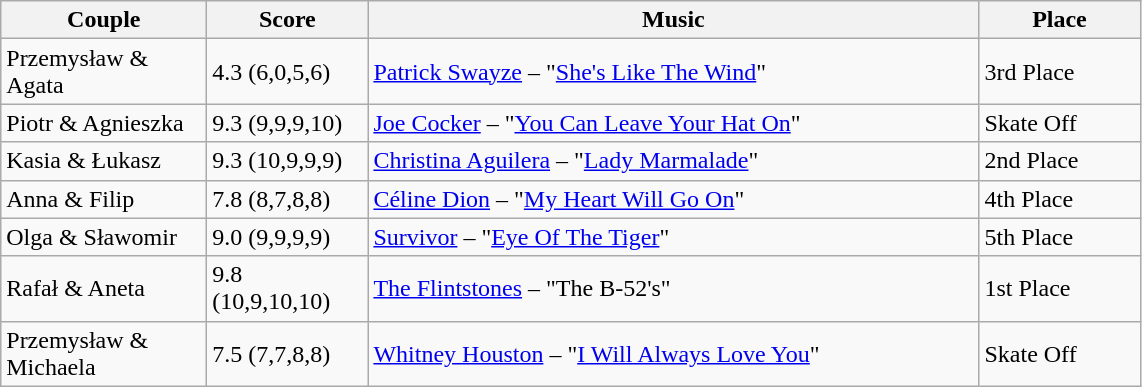<table class="wikitable">
<tr>
<th style="width:130px;">Couple</th>
<th style="width:100px;">Score</th>
<th style="width:400px;">Music</th>
<th style="width:100px;">Place</th>
</tr>
<tr>
<td rowspan="1">Przemysław & Agata</td>
<td>4.3 (6,0,5,6)</td>
<td><a href='#'>Patrick Swayze</a> – "<a href='#'>She's Like The Wind</a>"</td>
<td rowspan="1">3rd Place</td>
</tr>
<tr>
<td rowspan="1">Piotr & Agnieszka</td>
<td>9.3 (9,9,9,10)</td>
<td><a href='#'>Joe Cocker</a> – "<a href='#'>You Can Leave Your Hat On</a>"</td>
<td rowspan="1">Skate Off</td>
</tr>
<tr>
<td rowspan="1">Kasia & Łukasz</td>
<td>9.3 (10,9,9,9)</td>
<td><a href='#'>Christina Aguilera</a> – "<a href='#'>Lady Marmalade</a>"</td>
<td rowspan="1">2nd Place</td>
</tr>
<tr>
<td rowspan="1">Anna & Filip</td>
<td>7.8 (8,7,8,8)</td>
<td><a href='#'>Céline Dion</a> – "<a href='#'>My Heart Will Go On</a>"</td>
<td rowspan="1">4th Place</td>
</tr>
<tr>
<td rowspan="1">Olga & Sławomir</td>
<td>9.0 (9,9,9,9)</td>
<td><a href='#'>Survivor</a> – "<a href='#'>Eye Of The Tiger</a>"</td>
<td rowspan="1">5th Place</td>
</tr>
<tr>
<td rowspan="1">Rafał & Aneta</td>
<td>9.8 (10,9,10,10)</td>
<td><a href='#'>The Flintstones</a> – "The B-52's"</td>
<td rowspan="1">1st Place</td>
</tr>
<tr>
<td rowspan="1">Przemysław & Michaela</td>
<td>7.5 (7,7,8,8)</td>
<td><a href='#'>Whitney Houston</a> – "<a href='#'>I Will Always Love You</a>"</td>
<td rowspan="1">Skate Off</td>
</tr>
</table>
